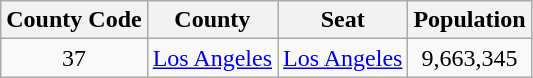<table class="wikitable sortable" style="text-align:center;">
<tr>
<th> County Code</th>
<th>County</th>
<th>Seat</th>
<th>Population</th>
</tr>
<tr>
<td>37</td>
<td><a href='#'>Los Angeles</a></td>
<td><a href='#'>Los Angeles</a></td>
<td>9,663,345</td>
</tr>
</table>
